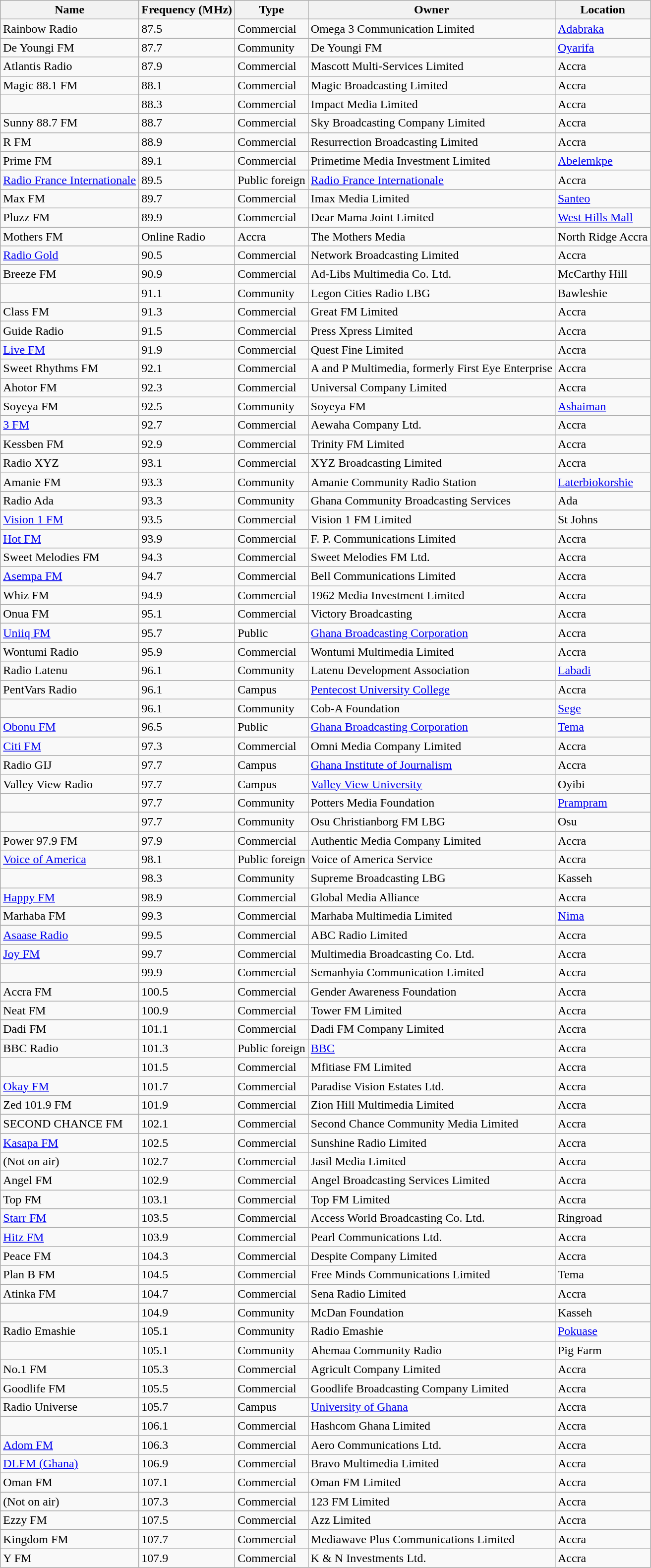<table class="wikitable sortable">
<tr>
<th>Name</th>
<th data-sort-type="number">Frequency (MHz)</th>
<th>Type</th>
<th>Owner</th>
<th>Location</th>
</tr>
<tr>
<td>Rainbow Radio</td>
<td>87.5</td>
<td>Commercial</td>
<td>Omega 3 Communication Limited</td>
<td><a href='#'>Adabraka</a></td>
</tr>
<tr>
<td>De Youngi FM</td>
<td>87.7</td>
<td>Community</td>
<td>De Youngi FM</td>
<td><a href='#'>Oyarifa</a></td>
</tr>
<tr>
<td>Atlantis Radio</td>
<td>87.9</td>
<td>Commercial</td>
<td>Mascott Multi-Services Limited</td>
<td>Accra</td>
</tr>
<tr>
<td>Magic 88.1 FM</td>
<td>88.1</td>
<td>Commercial</td>
<td>Magic Broadcasting Limited</td>
<td>Accra</td>
</tr>
<tr>
<td></td>
<td>88.3</td>
<td>Commercial</td>
<td>Impact Media Limited</td>
<td>Accra</td>
</tr>
<tr>
<td>Sunny 88.7 FM</td>
<td>88.7</td>
<td>Commercial</td>
<td>Sky Broadcasting Company Limited</td>
<td>Accra</td>
</tr>
<tr>
<td>R FM</td>
<td>88.9</td>
<td>Commercial</td>
<td>Resurrection Broadcasting Limited</td>
<td>Accra</td>
</tr>
<tr>
<td>Prime FM</td>
<td>89.1</td>
<td>Commercial</td>
<td>Primetime Media Investment Limited</td>
<td><a href='#'>Abelemkpe</a></td>
</tr>
<tr>
<td><a href='#'>Radio France Internationale</a></td>
<td>89.5</td>
<td>Public foreign</td>
<td><a href='#'>Radio France Internationale</a></td>
<td>Accra</td>
</tr>
<tr>
<td>Max FM</td>
<td>89.7</td>
<td>Commercial</td>
<td>Imax Media Limited</td>
<td><a href='#'>Santeo</a></td>
</tr>
<tr>
<td>Pluzz FM</td>
<td>89.9</td>
<td>Commercial</td>
<td>Dear Mama Joint Limited</td>
<td><a href='#'>West Hills Mall</a></td>
</tr>
<tr>
<td>Mothers FM</td>
<td>Online Radio</td>
<td>Accra</td>
<td>The Mothers Media</td>
<td>North Ridge Accra</td>
</tr>
<tr>
<td><a href='#'>Radio Gold</a></td>
<td>90.5</td>
<td>Commercial</td>
<td>Network Broadcasting Limited</td>
<td>Accra</td>
</tr>
<tr>
<td>Breeze FM</td>
<td>90.9</td>
<td>Commercial</td>
<td>Ad-Libs Multimedia Co. Ltd.</td>
<td>McCarthy Hill</td>
</tr>
<tr>
<td></td>
<td>91.1</td>
<td>Community</td>
<td>Legon Cities Radio LBG</td>
<td>Bawleshie</td>
</tr>
<tr>
<td>Class FM</td>
<td>91.3</td>
<td>Commercial</td>
<td>Great FM Limited</td>
<td>Accra</td>
</tr>
<tr>
<td>Guide Radio</td>
<td>91.5</td>
<td>Commercial</td>
<td>Press Xpress Limited</td>
<td>Accra</td>
</tr>
<tr>
<td><a href='#'>Live FM</a></td>
<td>91.9</td>
<td>Commercial</td>
<td>Quest Fine Limited</td>
<td>Accra</td>
</tr>
<tr>
<td>Sweet Rhythms FM</td>
<td>92.1</td>
<td>Commercial</td>
<td>A and P Multimedia, formerly First Eye Enterprise</td>
<td>Accra</td>
</tr>
<tr>
<td>Ahotor FM</td>
<td>92.3</td>
<td>Commercial</td>
<td>Universal Company Limited</td>
<td>Accra</td>
</tr>
<tr>
<td>Soyeya FM</td>
<td>92.5</td>
<td>Community</td>
<td>Soyeya FM</td>
<td><a href='#'>Ashaiman</a></td>
</tr>
<tr>
<td><a href='#'>3 FM</a></td>
<td>92.7</td>
<td>Commercial</td>
<td>Aewaha Company Ltd.</td>
<td>Accra</td>
</tr>
<tr>
<td>Kessben FM</td>
<td>92.9</td>
<td>Commercial</td>
<td>Trinity FM Limited</td>
<td>Accra</td>
</tr>
<tr>
<td>Radio XYZ</td>
<td>93.1</td>
<td>Commercial</td>
<td>XYZ Broadcasting Limited</td>
<td>Accra</td>
</tr>
<tr>
<td>Amanie FM</td>
<td>93.3</td>
<td>Community</td>
<td>Amanie Community Radio Station</td>
<td><a href='#'>Laterbiokorshie</a></td>
</tr>
<tr>
<td>Radio Ada</td>
<td>93.3</td>
<td>Community</td>
<td>Ghana Community Broadcasting Services</td>
<td>Ada</td>
</tr>
<tr>
<td><a href='#'>Vision 1 FM</a></td>
<td>93.5</td>
<td>Commercial</td>
<td>Vision 1 FM Limited</td>
<td>St Johns</td>
</tr>
<tr>
<td><a href='#'>Hot FM</a></td>
<td>93.9</td>
<td>Commercial</td>
<td>F. P. Communications Limited</td>
<td>Accra</td>
</tr>
<tr>
<td>Sweet Melodies FM</td>
<td>94.3</td>
<td>Commercial</td>
<td>Sweet Melodies FM Ltd.</td>
<td>Accra</td>
</tr>
<tr>
<td><a href='#'>Asempa FM</a></td>
<td>94.7</td>
<td>Commercial</td>
<td>Bell Communications Limited</td>
<td>Accra</td>
</tr>
<tr>
<td>Whiz FM</td>
<td>94.9</td>
<td>Commercial</td>
<td>1962 Media Investment Limited</td>
<td>Accra</td>
</tr>
<tr>
<td>Onua FM</td>
<td>95.1</td>
<td>Commercial</td>
<td>Victory Broadcasting</td>
<td>Accra</td>
</tr>
<tr>
<td><a href='#'>Uniiq FM</a></td>
<td>95.7</td>
<td>Public</td>
<td><a href='#'>Ghana Broadcasting Corporation</a></td>
<td>Accra</td>
</tr>
<tr>
<td>Wontumi Radio</td>
<td>95.9</td>
<td>Commercial</td>
<td>Wontumi Multimedia Limited</td>
<td>Accra</td>
</tr>
<tr>
<td>Radio Latenu</td>
<td>96.1</td>
<td>Community</td>
<td>Latenu Development Association</td>
<td><a href='#'>Labadi</a></td>
</tr>
<tr>
<td>PentVars Radio</td>
<td>96.1</td>
<td>Campus</td>
<td><a href='#'>Pentecost University College</a></td>
<td>Accra</td>
</tr>
<tr>
<td></td>
<td>96.1</td>
<td>Community</td>
<td>Cob-A Foundation</td>
<td><a href='#'>Sege</a></td>
</tr>
<tr>
<td><a href='#'>Obonu FM</a></td>
<td>96.5</td>
<td>Public</td>
<td><a href='#'>Ghana Broadcasting Corporation</a></td>
<td><a href='#'>Tema</a></td>
</tr>
<tr>
<td><a href='#'>Citi FM</a></td>
<td>97.3</td>
<td>Commercial</td>
<td>Omni Media Company Limited</td>
<td>Accra</td>
</tr>
<tr>
<td>Radio GIJ</td>
<td>97.7</td>
<td>Campus</td>
<td><a href='#'>Ghana Institute of Journalism</a></td>
<td>Accra</td>
</tr>
<tr>
<td>Valley View Radio</td>
<td>97.7</td>
<td>Campus</td>
<td><a href='#'>Valley View University</a></td>
<td>Oyibi</td>
</tr>
<tr>
<td></td>
<td>97.7</td>
<td>Community</td>
<td>Potters Media Foundation</td>
<td><a href='#'>Prampram</a></td>
</tr>
<tr>
<td></td>
<td>97.7</td>
<td>Community</td>
<td>Osu Christianborg FM LBG</td>
<td>Osu</td>
</tr>
<tr>
<td>Power 97.9 FM</td>
<td>97.9</td>
<td>Commercial</td>
<td>Authentic Media Company Limited</td>
<td>Accra</td>
</tr>
<tr>
<td><a href='#'>Voice of America</a></td>
<td>98.1</td>
<td>Public foreign</td>
<td>Voice of America Service</td>
<td>Accra</td>
</tr>
<tr>
<td></td>
<td>98.3</td>
<td>Community</td>
<td>Supreme Broadcasting LBG</td>
<td>Kasseh</td>
</tr>
<tr>
<td><a href='#'>Happy FM</a></td>
<td>98.9</td>
<td>Commercial</td>
<td>Global Media Alliance</td>
<td>Accra</td>
</tr>
<tr>
<td>Marhaba FM</td>
<td>99.3</td>
<td>Commercial</td>
<td>Marhaba Multimedia Limited</td>
<td><a href='#'>Nima</a></td>
</tr>
<tr>
<td><a href='#'>Asaase Radio</a></td>
<td>99.5</td>
<td>Commercial</td>
<td>ABC Radio Limited</td>
<td>Accra</td>
</tr>
<tr>
<td><a href='#'>Joy FM</a></td>
<td>99.7</td>
<td>Commercial</td>
<td>Multimedia Broadcasting Co. Ltd.</td>
<td>Accra</td>
</tr>
<tr>
<td></td>
<td>99.9</td>
<td>Commercial</td>
<td>Semanhyia Communication Limited</td>
<td>Accra</td>
</tr>
<tr>
<td>Accra FM</td>
<td>100.5</td>
<td>Commercial</td>
<td>Gender Awareness Foundation</td>
<td>Accra</td>
</tr>
<tr>
<td>Neat FM</td>
<td>100.9</td>
<td>Commercial</td>
<td>Tower FM Limited</td>
<td>Accra</td>
</tr>
<tr>
<td>Dadi FM</td>
<td>101.1</td>
<td>Commercial</td>
<td>Dadi FM Company Limited</td>
<td>Accra</td>
</tr>
<tr>
<td>BBC Radio</td>
<td>101.3</td>
<td>Public foreign</td>
<td><a href='#'>BBC</a></td>
<td>Accra</td>
</tr>
<tr>
<td></td>
<td>101.5</td>
<td>Commercial</td>
<td>Mfitiase FM Limited</td>
<td>Accra</td>
</tr>
<tr>
<td><a href='#'>Okay FM</a></td>
<td>101.7</td>
<td>Commercial</td>
<td>Paradise Vision Estates Ltd.</td>
<td>Accra</td>
</tr>
<tr>
<td>Zed 101.9 FM</td>
<td>101.9</td>
<td>Commercial</td>
<td>Zion Hill Multimedia Limited</td>
<td>Accra</td>
</tr>
<tr>
<td>SECOND CHANCE FM</td>
<td>102.1</td>
<td>Commercial</td>
<td>Second Chance Community Media Limited</td>
<td>Accra</td>
</tr>
<tr>
<td><a href='#'>Kasapa FM</a></td>
<td>102.5</td>
<td>Commercial</td>
<td>Sunshine Radio Limited</td>
<td>Accra</td>
</tr>
<tr>
<td>(Not on air)</td>
<td>102.7</td>
<td>Commercial</td>
<td>Jasil Media Limited</td>
<td>Accra</td>
</tr>
<tr>
<td>Angel FM</td>
<td>102.9</td>
<td>Commercial</td>
<td>Angel Broadcasting Services Limited</td>
<td>Accra</td>
</tr>
<tr>
<td>Top FM</td>
<td>103.1</td>
<td>Commercial</td>
<td>Top FM Limited</td>
<td>Accra</td>
</tr>
<tr>
<td><a href='#'>Starr FM</a></td>
<td>103.5</td>
<td>Commercial</td>
<td>Access World Broadcasting Co. Ltd.</td>
<td>Ringroad</td>
</tr>
<tr>
<td><a href='#'>Hitz FM</a></td>
<td>103.9</td>
<td>Commercial</td>
<td>Pearl Communications Ltd.</td>
<td>Accra</td>
</tr>
<tr>
<td>Peace FM</td>
<td>104.3</td>
<td>Commercial</td>
<td>Despite Company Limited</td>
<td>Accra</td>
</tr>
<tr>
<td>Plan B FM</td>
<td>104.5</td>
<td>Commercial</td>
<td>Free Minds Communications Limited</td>
<td>Tema</td>
</tr>
<tr>
<td>Atinka FM</td>
<td>104.7</td>
<td>Commercial</td>
<td>Sena Radio Limited</td>
<td>Accra</td>
</tr>
<tr>
<td></td>
<td>104.9</td>
<td>Community</td>
<td>McDan Foundation</td>
<td>Kasseh</td>
</tr>
<tr>
<td>Radio Emashie</td>
<td>105.1</td>
<td>Community</td>
<td>Radio Emashie</td>
<td><a href='#'>Pokuase</a></td>
</tr>
<tr>
<td></td>
<td>105.1</td>
<td>Community</td>
<td>Ahemaa Community Radio</td>
<td>Pig Farm</td>
</tr>
<tr>
<td>No.1 FM</td>
<td>105.3</td>
<td>Commercial</td>
<td>Agricult Company Limited</td>
<td>Accra</td>
</tr>
<tr>
<td>Goodlife FM</td>
<td>105.5</td>
<td>Commercial</td>
<td>Goodlife Broadcasting Company Limited</td>
<td>Accra</td>
</tr>
<tr>
<td>Radio Universe</td>
<td>105.7</td>
<td>Campus</td>
<td><a href='#'>University of Ghana</a></td>
<td>Accra</td>
</tr>
<tr>
<td></td>
<td>106.1</td>
<td>Commercial</td>
<td>Hashcom Ghana Limited</td>
<td>Accra</td>
</tr>
<tr>
<td><a href='#'>Adom FM</a></td>
<td>106.3</td>
<td>Commercial</td>
<td>Aero Communications Ltd.</td>
<td>Accra</td>
</tr>
<tr>
<td><a href='#'>DLFM (Ghana)</a></td>
<td>106.9</td>
<td>Commercial</td>
<td>Bravo Multimedia Limited</td>
<td>Accra</td>
</tr>
<tr>
<td>Oman FM</td>
<td>107.1</td>
<td>Commercial</td>
<td>Oman FM Limited</td>
<td>Accra</td>
</tr>
<tr>
<td>(Not on air)</td>
<td>107.3</td>
<td>Commercial</td>
<td>123 FM Limited</td>
<td>Accra</td>
</tr>
<tr>
<td>Ezzy FM</td>
<td>107.5</td>
<td>Commercial</td>
<td>Azz Limited</td>
<td>Accra</td>
</tr>
<tr>
<td>Kingdom FM</td>
<td>107.7</td>
<td>Commercial</td>
<td>Mediawave Plus Communications Limited</td>
<td>Accra</td>
</tr>
<tr>
<td>Y FM</td>
<td>107.9</td>
<td>Commercial</td>
<td>K & N Investments Ltd.</td>
<td>Accra</td>
</tr>
</table>
